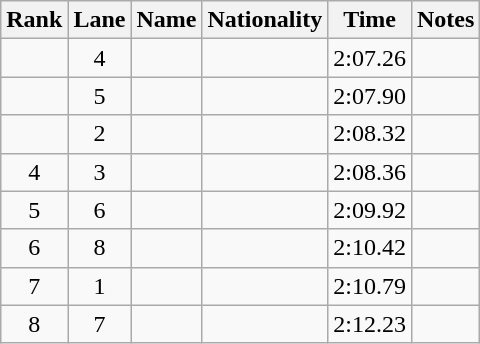<table class="wikitable sortable" style="text-align:center">
<tr>
<th>Rank</th>
<th>Lane</th>
<th>Name</th>
<th>Nationality</th>
<th>Time</th>
<th>Notes</th>
</tr>
<tr>
<td></td>
<td>4</td>
<td align=left></td>
<td align=left></td>
<td>2:07.26</td>
<td></td>
</tr>
<tr>
<td></td>
<td>5</td>
<td align=left></td>
<td align=left></td>
<td>2:07.90</td>
<td></td>
</tr>
<tr>
<td></td>
<td>2</td>
<td align=left></td>
<td align=left></td>
<td>2:08.32</td>
<td></td>
</tr>
<tr>
<td>4</td>
<td>3</td>
<td align=left></td>
<td align=left></td>
<td>2:08.36</td>
<td></td>
</tr>
<tr>
<td>5</td>
<td>6</td>
<td align=left></td>
<td align=left></td>
<td>2:09.92</td>
<td></td>
</tr>
<tr>
<td>6</td>
<td>8</td>
<td align=left></td>
<td align=left></td>
<td>2:10.42</td>
<td></td>
</tr>
<tr>
<td>7</td>
<td>1</td>
<td align=left></td>
<td align=left></td>
<td>2:10.79</td>
<td></td>
</tr>
<tr>
<td>8</td>
<td>7</td>
<td align=left></td>
<td align=left></td>
<td>2:12.23</td>
<td></td>
</tr>
</table>
